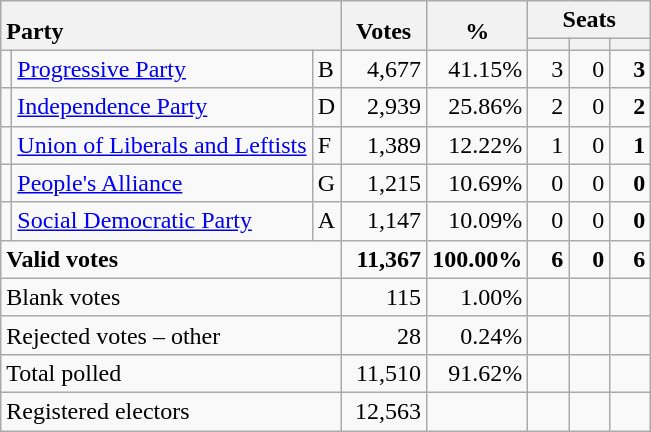<table class="wikitable" border="1" style="text-align:right;">
<tr>
<th style="text-align:left;" valign=bottom rowspan=2 colspan=3>Party</th>
<th align=center valign=bottom rowspan=2 width="50">Votes</th>
<th align=center valign=bottom rowspan=2 width="50">%</th>
<th colspan=3>Seats</th>
</tr>
<tr>
<th align=center valign=bottom width="20"><small></small></th>
<th align=center valign=bottom width="20"><small><a href='#'></a></small></th>
<th align=center valign=bottom width="20"><small></small></th>
</tr>
<tr>
<td></td>
<td align=left><a href='#'>Progressive Party</a></td>
<td align=left>B</td>
<td>4,677</td>
<td>41.15%</td>
<td>3</td>
<td>0</td>
<td><strong>3</strong></td>
</tr>
<tr>
<td></td>
<td align=left><a href='#'>Independence Party</a></td>
<td align=left>D</td>
<td>2,939</td>
<td>25.86%</td>
<td>2</td>
<td>0</td>
<td><strong>2</strong></td>
</tr>
<tr>
<td></td>
<td align=left><a href='#'>Union of Liberals and Leftists</a></td>
<td align=left>F</td>
<td>1,389</td>
<td>12.22%</td>
<td>1</td>
<td>0</td>
<td><strong>1</strong></td>
</tr>
<tr>
<td></td>
<td align=left><a href='#'>People's Alliance</a></td>
<td align=left>G</td>
<td>1,215</td>
<td>10.69%</td>
<td>0</td>
<td>0</td>
<td><strong>0</strong></td>
</tr>
<tr>
<td></td>
<td align=left><a href='#'>Social Democratic Party</a></td>
<td align=left>A</td>
<td>1,147</td>
<td>10.09%</td>
<td>0</td>
<td>0</td>
<td><strong>0</strong></td>
</tr>
<tr style="font-weight:bold">
<td align=left colspan=3>Valid votes</td>
<td>11,367</td>
<td>100.00%</td>
<td>6</td>
<td>0</td>
<td>6</td>
</tr>
<tr>
<td align=left colspan=3>Blank votes</td>
<td>115</td>
<td>1.00%</td>
<td></td>
<td></td>
<td></td>
</tr>
<tr>
<td align=left colspan=3>Rejected votes – other</td>
<td>28</td>
<td>0.24%</td>
<td></td>
<td></td>
<td></td>
</tr>
<tr>
<td align=left colspan=3>Total polled</td>
<td>11,510</td>
<td>91.62%</td>
<td></td>
<td></td>
<td></td>
</tr>
<tr>
<td align=left colspan=3>Registered electors</td>
<td>12,563</td>
<td></td>
<td></td>
<td></td>
<td></td>
</tr>
</table>
